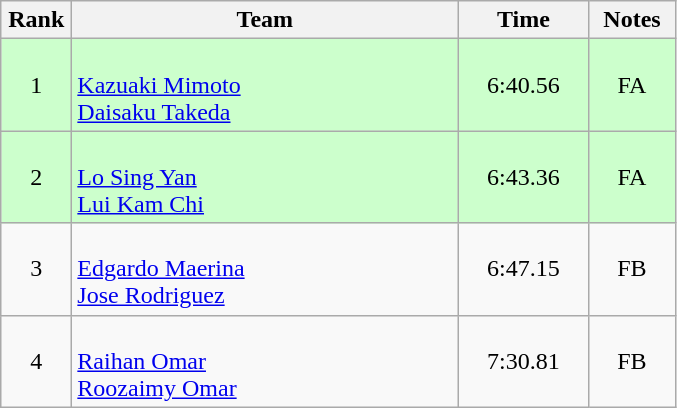<table class=wikitable style="text-align:center">
<tr>
<th width=40>Rank</th>
<th width=250>Team</th>
<th width=80>Time</th>
<th width=50>Notes</th>
</tr>
<tr bgcolor="ccffcc">
<td>1</td>
<td align=left><br><a href='#'>Kazuaki Mimoto</a><br><a href='#'>Daisaku Takeda</a></td>
<td>6:40.56</td>
<td>FA</td>
</tr>
<tr bgcolor="ccffcc">
<td>2</td>
<td align=left><br><a href='#'>Lo Sing Yan</a><br><a href='#'>Lui Kam Chi</a></td>
<td>6:43.36</td>
<td>FA</td>
</tr>
<tr>
<td>3</td>
<td align=left><br><a href='#'>Edgardo Maerina</a><br><a href='#'>Jose Rodriguez</a></td>
<td>6:47.15</td>
<td>FB</td>
</tr>
<tr>
<td>4</td>
<td align=left><br><a href='#'>Raihan Omar</a><br><a href='#'>Roozaimy Omar</a></td>
<td>7:30.81</td>
<td>FB</td>
</tr>
</table>
